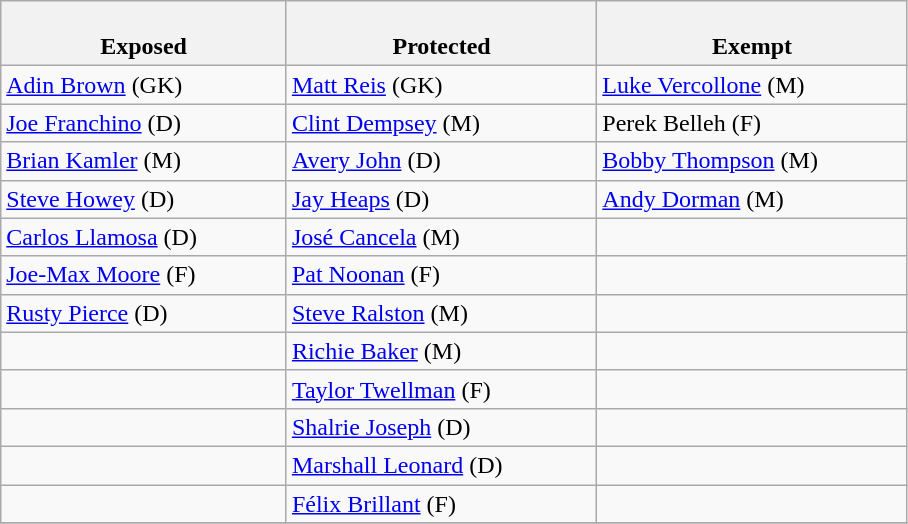<table class="wikitable">
<tr>
<th style="width:23%"><br>Exposed</th>
<th style="width:25%"><br>Protected</th>
<th style="width:25%"><br>Exempt</th>
</tr>
<tr>
<td><a href='#'>Adin Brown</a> (GK)</td>
<td><a href='#'>Matt Reis</a> (GK)</td>
<td><a href='#'>Luke Vercollone</a> (M)</td>
</tr>
<tr>
<td><a href='#'>Joe Franchino</a> (D)</td>
<td><a href='#'>Clint Dempsey</a> (M)</td>
<td>Perek Belleh (F)</td>
</tr>
<tr>
<td><a href='#'>Brian Kamler</a> (M)</td>
<td><a href='#'>Avery John</a> (D)</td>
<td><a href='#'>Bobby Thompson</a> (M)</td>
</tr>
<tr>
<td><a href='#'>Steve Howey</a> (D)</td>
<td><a href='#'>Jay Heaps</a> (D)</td>
<td><a href='#'>Andy Dorman</a> (M)</td>
</tr>
<tr>
<td><a href='#'>Carlos Llamosa</a> (D)</td>
<td><a href='#'>José Cancela</a> (M)</td>
<td></td>
</tr>
<tr>
<td><a href='#'>Joe-Max Moore</a> (F)</td>
<td><a href='#'>Pat Noonan</a> (F)</td>
<td></td>
</tr>
<tr>
<td><a href='#'>Rusty Pierce</a> (D)</td>
<td><a href='#'>Steve Ralston</a> (M)</td>
<td></td>
</tr>
<tr>
<td></td>
<td><a href='#'>Richie Baker</a> (M)</td>
<td></td>
</tr>
<tr>
<td></td>
<td><a href='#'>Taylor Twellman</a> (F)</td>
<td></td>
</tr>
<tr>
<td></td>
<td><a href='#'>Shalrie Joseph</a> (D)</td>
<td></td>
</tr>
<tr>
<td></td>
<td><a href='#'>Marshall Leonard</a> (D)</td>
<td></td>
</tr>
<tr>
<td></td>
<td><a href='#'>Félix Brillant</a> (F)</td>
<td></td>
</tr>
<tr>
</tr>
</table>
